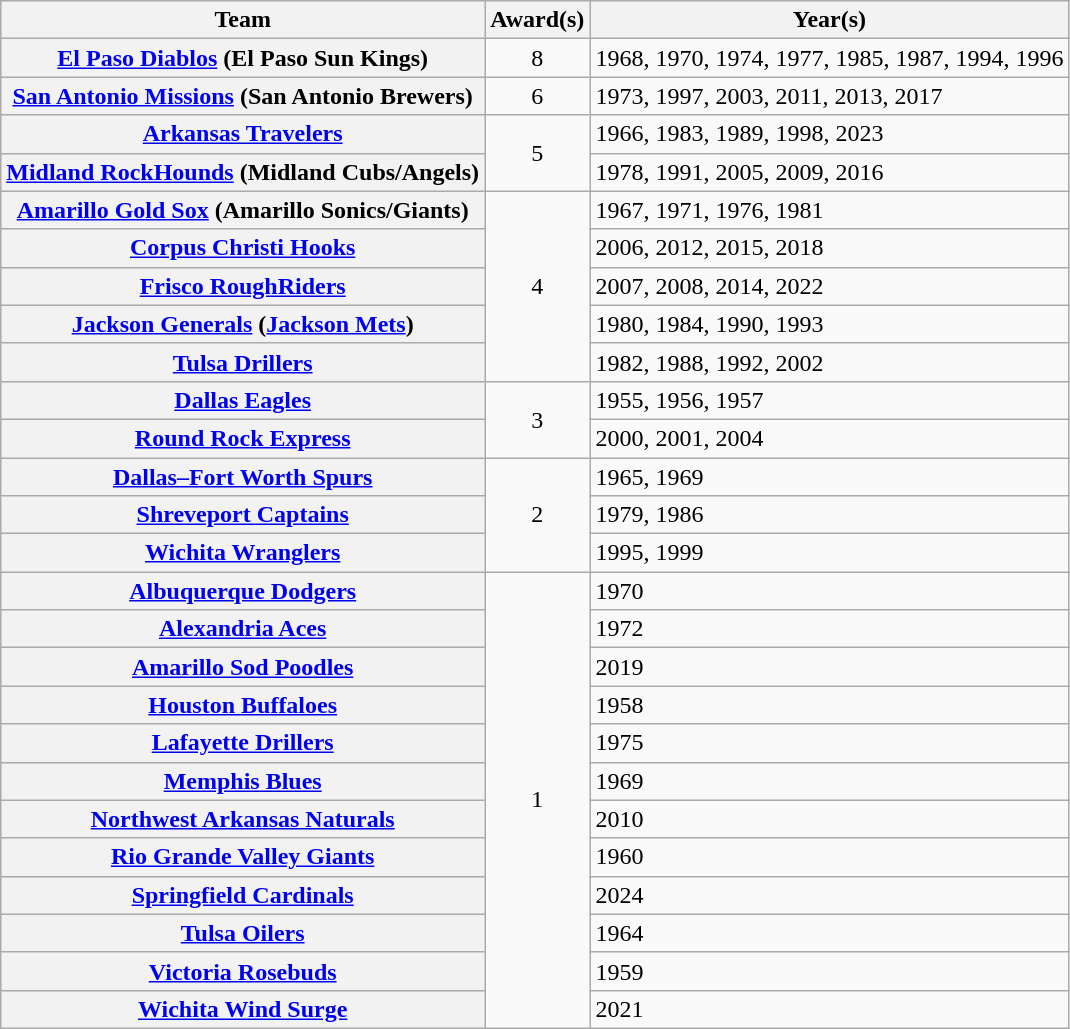<table class="wikitable sortable plainrowheaders" style="text-align:left">
<tr>
<th scope="col">Team</th>
<th scope="col">Award(s)</th>
<th scope="col">Year(s)</th>
</tr>
<tr>
<th scope="row"><a href='#'>El Paso Diablos</a> (El Paso Sun Kings)</th>
<td style="text-align:center">8</td>
<td>1968, 1970, 1974, 1977, 1985, 1987, 1994, 1996</td>
</tr>
<tr>
<th scope="row"><strong><a href='#'>San Antonio Missions</a></strong> (San Antonio Brewers)</th>
<td style="text-align:center">6</td>
<td>1973, 1997, 2003, 2011, 2013, 2017</td>
</tr>
<tr>
<th scope="row"><strong><a href='#'>Arkansas Travelers</a></strong></th>
<td style="text-align:center" rowspan="2">5</td>
<td>1966, 1983, 1989, 1998, 2023</td>
</tr>
<tr>
<th scope="row"><strong><a href='#'>Midland RockHounds</a></strong> (Midland Cubs/Angels)</th>
<td>1978, 1991, 2005, 2009, 2016</td>
</tr>
<tr>
<th scope="row"><a href='#'>Amarillo Gold Sox</a> (Amarillo Sonics/Giants)</th>
<td style="text-align:center" rowspan="5">4</td>
<td>1967, 1971, 1976, 1981</td>
</tr>
<tr>
<th scope="row"><strong><a href='#'>Corpus Christi Hooks</a></strong></th>
<td>2006, 2012, 2015, 2018</td>
</tr>
<tr>
<th scope="row"><strong><a href='#'>Frisco RoughRiders</a></strong></th>
<td>2007, 2008, 2014, 2022</td>
</tr>
<tr>
<th scope="row"><a href='#'>Jackson Generals</a> (<a href='#'>Jackson Mets</a>)</th>
<td>1980, 1984, 1990, 1993</td>
</tr>
<tr>
<th scope="row"><strong><a href='#'>Tulsa Drillers</a></strong></th>
<td>1982, 1988, 1992, 2002</td>
</tr>
<tr>
<th scope="row"><a href='#'>Dallas Eagles</a></th>
<td style="text-align:center" rowspan="2">3</td>
<td>1955, 1956, 1957</td>
</tr>
<tr>
<th scope="row"><a href='#'>Round Rock Express</a></th>
<td>2000, 2001, 2004</td>
</tr>
<tr>
<th scope="row"><a href='#'>Dallas–Fort Worth Spurs</a></th>
<td style="text-align:center" rowspan="3">2</td>
<td>1965, 1969</td>
</tr>
<tr>
<th scope="row"><a href='#'>Shreveport Captains</a></th>
<td>1979, 1986</td>
</tr>
<tr>
<th scope="row"><a href='#'>Wichita Wranglers</a></th>
<td>1995, 1999</td>
</tr>
<tr>
<th scope="row"><a href='#'>Albuquerque Dodgers</a></th>
<td style="text-align:center" rowspan="12">1</td>
<td>1970</td>
</tr>
<tr>
<th scope="row"><a href='#'>Alexandria Aces</a></th>
<td>1972</td>
</tr>
<tr>
<th scope="row"><strong><a href='#'>Amarillo Sod Poodles</a></strong></th>
<td>2019</td>
</tr>
<tr>
<th scope="row"><a href='#'>Houston Buffaloes</a></th>
<td>1958</td>
</tr>
<tr>
<th scope="row"><a href='#'>Lafayette Drillers</a></th>
<td>1975</td>
</tr>
<tr>
<th scope="row"><a href='#'>Memphis Blues</a></th>
<td>1969</td>
</tr>
<tr>
<th scope="row"><strong><a href='#'>Northwest Arkansas Naturals</a></strong></th>
<td>2010</td>
</tr>
<tr>
<th scope="row"><a href='#'>Rio Grande Valley Giants</a></th>
<td>1960</td>
</tr>
<tr>
<th scope="row"><strong><a href='#'>Springfield Cardinals</a></strong></th>
<td>2024</td>
</tr>
<tr>
<th scope="row"><a href='#'>Tulsa Oilers</a></th>
<td>1964</td>
</tr>
<tr>
<th scope="row"><a href='#'>Victoria Rosebuds</a></th>
<td>1959</td>
</tr>
<tr>
<th scope="row"><strong><a href='#'>Wichita Wind Surge</a></strong></th>
<td>2021</td>
</tr>
</table>
